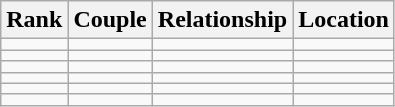<table class="wikitable" style="text-align:center">
<tr valign="top">
<th>Rank</th>
<th>Couple</th>
<th>Relationship</th>
<th>Location</th>
</tr>
<tr>
<td></td>
<td></td>
<td></td>
<td></td>
</tr>
<tr>
<td></td>
<td></td>
<td></td>
<td></td>
</tr>
<tr>
<td></td>
<td></td>
<td></td>
<td></td>
</tr>
<tr>
<td></td>
<td></td>
<td></td>
<td></td>
</tr>
<tr>
<td></td>
<td></td>
<td></td>
<td></td>
</tr>
<tr>
<td></td>
<td></td>
<td></td>
<td></td>
</tr>
</table>
